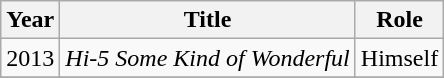<table class="wikitable sortable">
<tr>
<th scope="col">Year</th>
<th scope="col">Title</th>
<th scope="col">Role</th>
</tr>
<tr>
<td>2013</td>
<td><em>Hi-5 Some Kind of Wonderful</em></td>
<td>Himself</td>
</tr>
<tr>
</tr>
</table>
